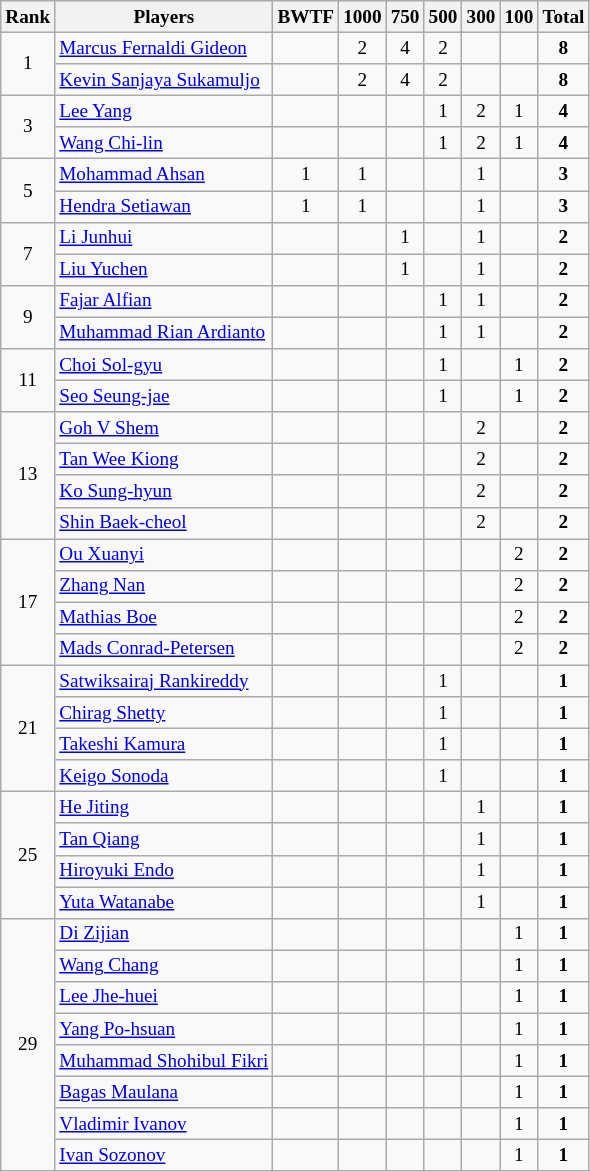<table class="wikitable" style="font-size:80%; text-align:center">
<tr>
<th>Rank</th>
<th>Players</th>
<th>BWTF</th>
<th>1000</th>
<th>750</th>
<th>500</th>
<th>300</th>
<th>100</th>
<th>Total</th>
</tr>
<tr>
<td rowspan="2">1</td>
<td style="text-align:left;"> <a href='#'>Marcus Fernaldi Gideon</a></td>
<td></td>
<td>2</td>
<td>4</td>
<td>2</td>
<td></td>
<td></td>
<td><strong>8</strong></td>
</tr>
<tr>
<td style="text-align:left;"> <a href='#'>Kevin Sanjaya Sukamuljo</a></td>
<td></td>
<td>2</td>
<td>4</td>
<td>2</td>
<td></td>
<td></td>
<td><strong>8</strong></td>
</tr>
<tr>
<td rowspan="2">3</td>
<td style="text-align:left;"> <a href='#'>Lee Yang</a></td>
<td></td>
<td></td>
<td></td>
<td>1</td>
<td>2</td>
<td>1</td>
<td><strong>4</strong></td>
</tr>
<tr>
<td style="text-align:left;"> <a href='#'>Wang Chi-lin</a></td>
<td></td>
<td></td>
<td></td>
<td>1</td>
<td>2</td>
<td>1</td>
<td><strong>4</strong></td>
</tr>
<tr>
<td rowspan="2">5</td>
<td style="text-align:left;"> <a href='#'>Mohammad Ahsan</a></td>
<td>1</td>
<td>1</td>
<td></td>
<td></td>
<td>1</td>
<td></td>
<td><strong>3</strong></td>
</tr>
<tr>
<td style="text-align:left;"> <a href='#'>Hendra Setiawan</a></td>
<td>1</td>
<td>1</td>
<td></td>
<td></td>
<td>1</td>
<td></td>
<td><strong>3</strong></td>
</tr>
<tr>
<td rowspan="2">7</td>
<td style="text-align:left;"> <a href='#'>Li Junhui</a></td>
<td></td>
<td></td>
<td>1</td>
<td></td>
<td>1</td>
<td></td>
<td><strong>2</strong></td>
</tr>
<tr>
<td style="text-align:left;"> <a href='#'>Liu Yuchen</a></td>
<td></td>
<td></td>
<td>1</td>
<td></td>
<td>1</td>
<td></td>
<td><strong>2</strong></td>
</tr>
<tr>
<td rowspan="2">9</td>
<td style="text-align:left;"> <a href='#'>Fajar Alfian</a></td>
<td></td>
<td></td>
<td></td>
<td>1</td>
<td>1</td>
<td></td>
<td><strong>2</strong></td>
</tr>
<tr>
<td style="text-align:left;"> <a href='#'>Muhammad Rian Ardianto</a></td>
<td></td>
<td></td>
<td></td>
<td>1</td>
<td>1</td>
<td></td>
<td><strong>2</strong></td>
</tr>
<tr>
<td rowspan="2">11</td>
<td style="text-align:left;"> <a href='#'>Choi Sol-gyu</a></td>
<td></td>
<td></td>
<td></td>
<td>1</td>
<td></td>
<td>1</td>
<td><strong>2</strong></td>
</tr>
<tr>
<td style="text-align:left;"> <a href='#'>Seo Seung-jae</a></td>
<td></td>
<td></td>
<td></td>
<td>1</td>
<td></td>
<td>1</td>
<td><strong>2</strong></td>
</tr>
<tr>
<td rowspan="4">13</td>
<td style="text-align:left;"> <a href='#'>Goh V Shem</a></td>
<td></td>
<td></td>
<td></td>
<td></td>
<td>2</td>
<td></td>
<td><strong>2</strong></td>
</tr>
<tr>
<td style="text-align:left;"> <a href='#'>Tan Wee Kiong</a></td>
<td></td>
<td></td>
<td></td>
<td></td>
<td>2</td>
<td></td>
<td><strong>2</strong></td>
</tr>
<tr>
<td style="text-align:left;"> <a href='#'>Ko Sung-hyun</a></td>
<td></td>
<td></td>
<td></td>
<td></td>
<td>2</td>
<td></td>
<td><strong>2</strong></td>
</tr>
<tr>
<td style="text-align:left;"> <a href='#'>Shin Baek-cheol</a></td>
<td></td>
<td></td>
<td></td>
<td></td>
<td>2</td>
<td></td>
<td><strong>2</strong></td>
</tr>
<tr>
<td rowspan="4">17</td>
<td style="text-align:left;"> <a href='#'>Ou Xuanyi</a></td>
<td></td>
<td></td>
<td></td>
<td></td>
<td></td>
<td>2</td>
<td><strong>2</strong></td>
</tr>
<tr>
<td style="text-align:left;"> <a href='#'>Zhang Nan</a></td>
<td></td>
<td></td>
<td></td>
<td></td>
<td></td>
<td>2</td>
<td><strong>2</strong></td>
</tr>
<tr>
<td style="text-align:left;"> <a href='#'>Mathias Boe</a></td>
<td></td>
<td></td>
<td></td>
<td></td>
<td></td>
<td>2</td>
<td><strong>2</strong></td>
</tr>
<tr>
<td style="text-align:left;"> <a href='#'>Mads Conrad-Petersen</a></td>
<td></td>
<td></td>
<td></td>
<td></td>
<td></td>
<td>2</td>
<td><strong>2</strong></td>
</tr>
<tr>
<td rowspan="4">21</td>
<td style="text-align:left;"> <a href='#'>Satwiksairaj Rankireddy</a></td>
<td></td>
<td></td>
<td></td>
<td>1</td>
<td></td>
<td></td>
<td><strong>1</strong></td>
</tr>
<tr>
<td style="text-align:left;"> <a href='#'>Chirag Shetty</a></td>
<td></td>
<td></td>
<td></td>
<td>1</td>
<td></td>
<td></td>
<td><strong>1</strong></td>
</tr>
<tr>
<td style="text-align:left;"> <a href='#'>Takeshi Kamura</a></td>
<td></td>
<td></td>
<td></td>
<td>1</td>
<td></td>
<td></td>
<td><strong>1</strong></td>
</tr>
<tr>
<td style="text-align:left;"> <a href='#'>Keigo Sonoda</a></td>
<td></td>
<td></td>
<td></td>
<td>1</td>
<td></td>
<td></td>
<td><strong>1</strong></td>
</tr>
<tr>
<td rowspan="4">25</td>
<td style="text-align:left;"> <a href='#'>He Jiting</a></td>
<td></td>
<td></td>
<td></td>
<td></td>
<td>1</td>
<td></td>
<td><strong>1</strong></td>
</tr>
<tr>
<td style="text-align:left;"> <a href='#'>Tan Qiang</a></td>
<td></td>
<td></td>
<td></td>
<td></td>
<td>1</td>
<td></td>
<td><strong>1</strong></td>
</tr>
<tr>
<td style="text-align:left;"> <a href='#'>Hiroyuki Endo</a></td>
<td></td>
<td></td>
<td></td>
<td></td>
<td>1</td>
<td></td>
<td><strong>1</strong></td>
</tr>
<tr>
<td style="text-align:left;"> <a href='#'>Yuta Watanabe</a></td>
<td></td>
<td></td>
<td></td>
<td></td>
<td>1</td>
<td></td>
<td><strong>1</strong></td>
</tr>
<tr>
<td rowspan="8">29</td>
<td style="text-align:left;"> <a href='#'>Di Zijian</a></td>
<td></td>
<td></td>
<td></td>
<td></td>
<td></td>
<td>1</td>
<td><strong>1</strong></td>
</tr>
<tr>
<td style="text-align:left;"> <a href='#'>Wang Chang</a></td>
<td></td>
<td></td>
<td></td>
<td></td>
<td></td>
<td>1</td>
<td><strong>1</strong></td>
</tr>
<tr>
<td style="text-align:left;"> <a href='#'>Lee Jhe-huei</a></td>
<td></td>
<td></td>
<td></td>
<td></td>
<td></td>
<td>1</td>
<td><strong>1</strong></td>
</tr>
<tr>
<td style="text-align:left;"> <a href='#'>Yang Po-hsuan</a></td>
<td></td>
<td></td>
<td></td>
<td></td>
<td></td>
<td>1</td>
<td><strong>1</strong></td>
</tr>
<tr>
<td style="text-align:left;"> <a href='#'>Muhammad Shohibul Fikri</a></td>
<td></td>
<td></td>
<td></td>
<td></td>
<td></td>
<td>1</td>
<td><strong>1</strong></td>
</tr>
<tr>
<td style="text-align:left;"> <a href='#'>Bagas Maulana</a></td>
<td></td>
<td></td>
<td></td>
<td></td>
<td></td>
<td>1</td>
<td><strong>1</strong></td>
</tr>
<tr>
<td style="text-align:left;"> <a href='#'>Vladimir Ivanov</a></td>
<td></td>
<td></td>
<td></td>
<td></td>
<td></td>
<td>1</td>
<td><strong>1</strong></td>
</tr>
<tr>
<td style="text-align:left;"> <a href='#'>Ivan Sozonov</a></td>
<td></td>
<td></td>
<td></td>
<td></td>
<td></td>
<td>1</td>
<td><strong>1</strong></td>
</tr>
</table>
